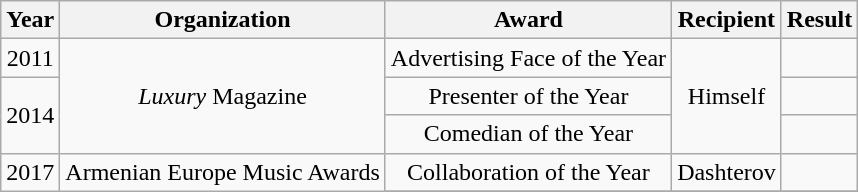<table class="wikitable plainrowheaders" style="text-align:center;">
<tr>
<th>Year</th>
<th>Organization</th>
<th>Award</th>
<th>Recipient</th>
<th>Result</th>
</tr>
<tr>
<td>2011</td>
<td rowspan="3"><em>Luxury</em> Magazine</td>
<td>Advertising Face of the Year</td>
<td rowspan="3">Himself</td>
<td></td>
</tr>
<tr>
<td rowspan="2">2014</td>
<td>Presenter of the Year</td>
<td></td>
</tr>
<tr>
<td>Comedian of the Year</td>
<td></td>
</tr>
<tr>
<td rowspan="2">2017</td>
<td rowspan=2>Armenian Europe Music Awards</td>
<td>Collaboration of the Year</td>
<td>Dashterov</td>
<td></td>
</tr>
<tr>
</tr>
</table>
